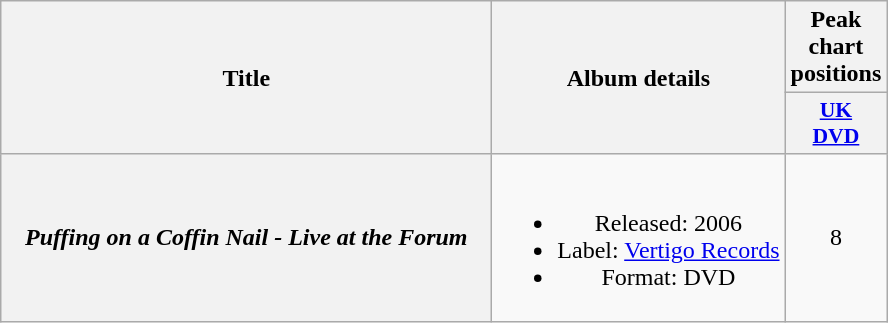<table class="wikitable plainrowheaders" style="text-align:center;" border="1">
<tr>
<th scope="col" rowspan="2" style="width:20em;">Title</th>
<th scope="col" rowspan="2">Album details</th>
<th scope="col" colspan="1">Peak chart positions</th>
</tr>
<tr>
<th scope="col" style="width:2.7em;font-size:90%;"><a href='#'>UK<br>DVD</a><br></th>
</tr>
<tr>
<th scope="row"><em>Puffing on a Coffin Nail - Live at the Forum</em></th>
<td><br><ul><li>Released: 2006</li><li>Label: <a href='#'>Vertigo Records</a></li><li>Format: DVD</li></ul></td>
<td>8</td>
</tr>
</table>
